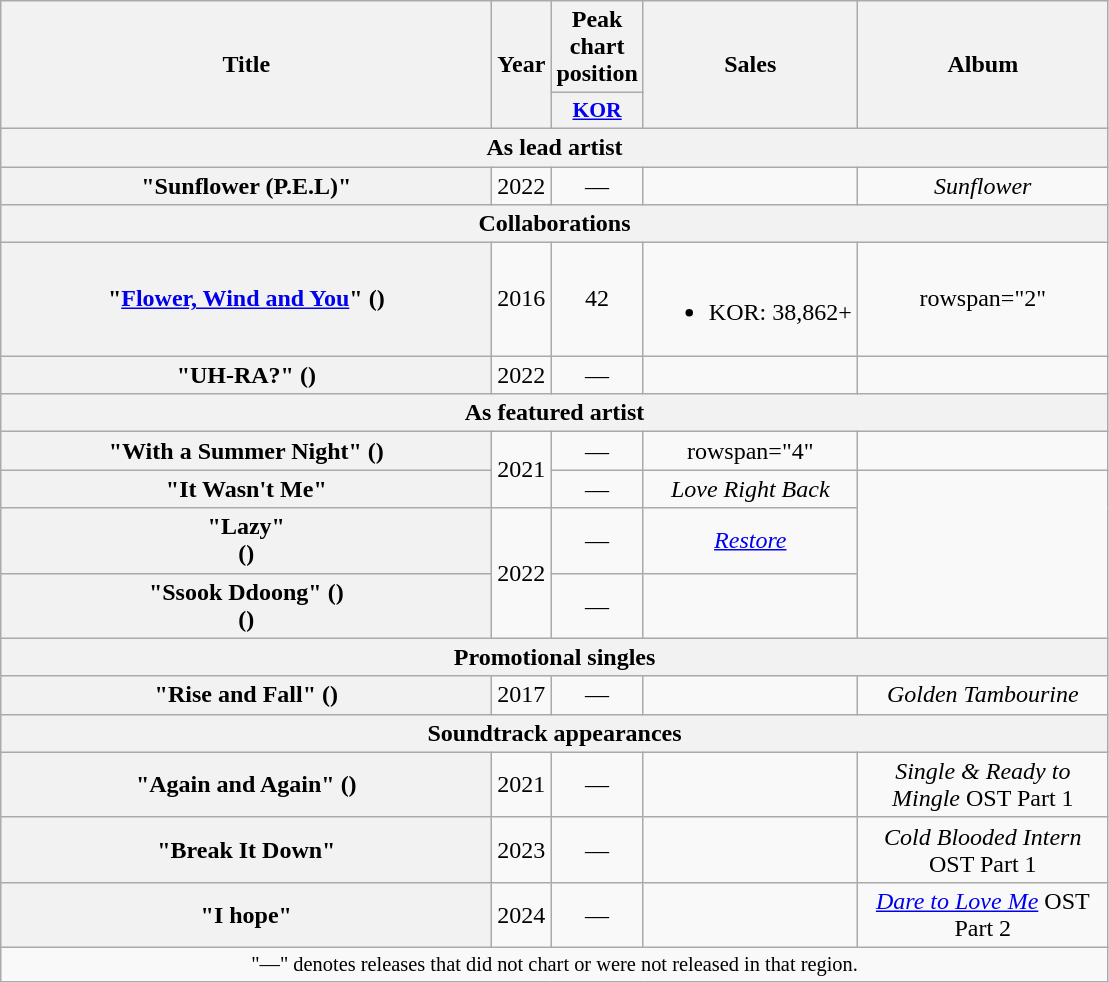<table class="wikitable plainrowheaders" style="text-align:center">
<tr>
<th scope="col" rowspan="2" style="width:20em">Title</th>
<th scope="col" rowspan="2">Year</th>
<th scope="col">Peak chart position</th>
<th scope="col" rowspan="2">Sales</th>
<th scope="col" rowspan="2" style="width:10em">Album</th>
</tr>
<tr>
<th style="width:3em;font-size:90%"><a href='#'>KOR</a><br></th>
</tr>
<tr>
<th colspan="5">As lead artist</th>
</tr>
<tr>
<th scope="row">"Sunflower (P.E.L)"</th>
<td>2022</td>
<td>—</td>
<td></td>
<td><em>Sunflower</em></td>
</tr>
<tr>
<th colspan="5">Collaborations</th>
</tr>
<tr>
<th scope="row">"<a href='#'>Flower, Wind and You</a>" ()<br></th>
<td>2016</td>
<td>42</td>
<td><br><ul><li>KOR: 38,862+</li></ul></td>
<td>rowspan="2" </td>
</tr>
<tr>
<th scope="row">"UH-RA?" ()<br></th>
<td>2022</td>
<td>—</td>
<td></td>
</tr>
<tr>
<th colspan="5">As featured artist</th>
</tr>
<tr>
<th scope="row">"With a Summer Night" ()<br></th>
<td rowspan="2">2021</td>
<td>—</td>
<td>rowspan="4" </td>
<td></td>
</tr>
<tr>
<th scope="row">"It Wasn't Me"<br></th>
<td>—</td>
<td><em>Love Right Back</em></td>
</tr>
<tr>
<th scope="row">"Lazy"<br>()</th>
<td rowspan="2">2022</td>
<td>—</td>
<td><em><a href='#'>Restore</a></em></td>
</tr>
<tr>
<th scope="row">"Ssook Ddoong" ()<br>()</th>
<td>—</td>
<td></td>
</tr>
<tr>
<th colspan="5">Promotional singles</th>
</tr>
<tr>
<th scope="row">"Rise and Fall" ()<br></th>
<td>2017</td>
<td>—</td>
<td></td>
<td><em>Golden Tambourine</em></td>
</tr>
<tr>
<th colspan="5">Soundtrack appearances</th>
</tr>
<tr>
<th scope="row">"Again and Again" ()</th>
<td>2021</td>
<td>—</td>
<td></td>
<td><em>Single & Ready to Mingle</em> OST Part 1</td>
</tr>
<tr>
<th scope="row">"Break It Down"</th>
<td>2023</td>
<td>—</td>
<td></td>
<td><em>Cold Blooded Intern</em> OST Part 1</td>
</tr>
<tr>
<th scope="row">"I hope"</th>
<td>2024</td>
<td>—</td>
<td></td>
<td><em><a href='#'>Dare to Love Me</a></em> OST Part 2</td>
</tr>
<tr>
<td colspan="5" style="font-size:85%">"—" denotes releases that did not chart or were not released in that region.</td>
</tr>
</table>
